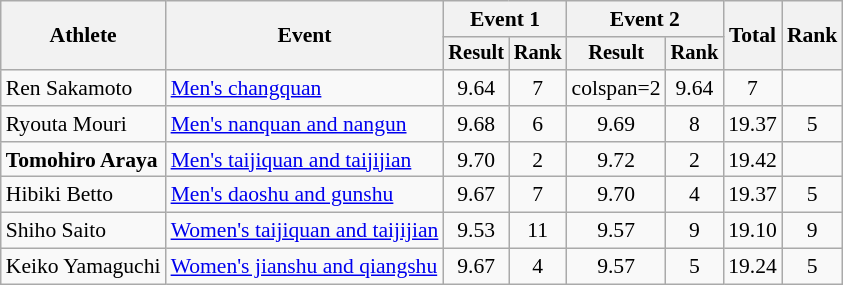<table class=wikitable style=font-size:90%;text-align:center>
<tr>
<th rowspan="2">Athlete</th>
<th rowspan="2">Event</th>
<th colspan="2">Event 1</th>
<th colspan="2">Event 2</th>
<th rowspan="2">Total</th>
<th rowspan="2">Rank</th>
</tr>
<tr style="font-size:95%">
<th>Result</th>
<th>Rank</th>
<th>Result</th>
<th>Rank</th>
</tr>
<tr>
<td style="text-align:left">Ren Sakamoto</td>
<td style="text-align:left"><a href='#'>Men's changquan</a></td>
<td>9.64</td>
<td>7</td>
<td>colspan=2 </td>
<td>9.64</td>
<td>7</td>
</tr>
<tr>
<td style="text-align:left">Ryouta Mouri</td>
<td style="text-align:left"><a href='#'>Men's nanquan and nangun</a></td>
<td>9.68</td>
<td>6</td>
<td>9.69</td>
<td>8</td>
<td>19.37</td>
<td>5</td>
</tr>
<tr>
<td style="text-align:left"><strong>Tomohiro Araya</strong></td>
<td style="text-align:left"><a href='#'>Men's taijiquan and taijijian</a></td>
<td>9.70</td>
<td>2</td>
<td>9.72</td>
<td>2</td>
<td>19.42</td>
<td></td>
</tr>
<tr>
<td style="text-align:left">Hibiki Betto</td>
<td style="text-align:left"><a href='#'>Men's daoshu and gunshu</a></td>
<td>9.67</td>
<td>7</td>
<td>9.70</td>
<td>4</td>
<td>19.37</td>
<td>5</td>
</tr>
<tr>
<td style="text-align:left">Shiho Saito</td>
<td style="text-align:left"><a href='#'>Women's taijiquan and taijijian</a></td>
<td>9.53</td>
<td>11</td>
<td>9.57</td>
<td>9</td>
<td>19.10</td>
<td>9</td>
</tr>
<tr>
<td style="text-align:left">Keiko Yamaguchi</td>
<td style="text-align:left"><a href='#'>Women's jianshu and qiangshu</a></td>
<td>9.67</td>
<td>4</td>
<td>9.57</td>
<td>5</td>
<td>19.24</td>
<td>5</td>
</tr>
</table>
